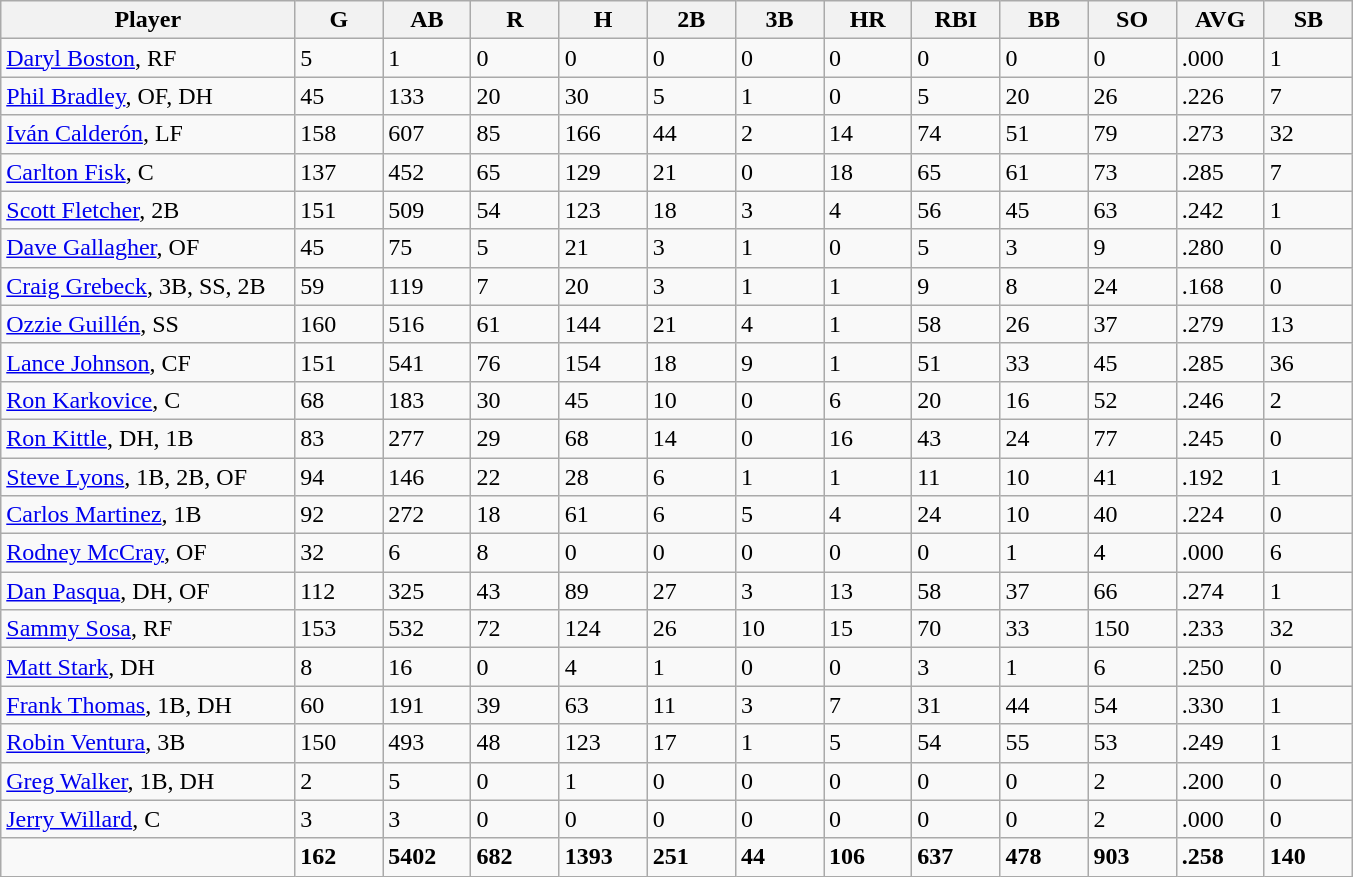<table class="wikitable sortable">
<tr>
<th bgcolor="#DDDDFF" width="20%">Player</th>
<th bgcolor="#DDDDFF" width="6%">G</th>
<th bgcolor="#DDDDFF" width="6%">AB</th>
<th bgcolor="#DDDDFF" width="6%">R</th>
<th bgcolor="#DDDDFF" width="6%">H</th>
<th bgcolor="#DDDDFF" width="6%">2B</th>
<th bgcolor="#DDDDFF" width="6%">3B</th>
<th bgcolor="#DDDDFF" width="6%">HR</th>
<th bgcolor="#DDDDFF" width="6%">RBI</th>
<th bgcolor="#DDDDFF" width="6%">BB</th>
<th bgcolor="#DDDDFF" width="6%">SO</th>
<th bgcolor="#DDDDFF" width="6%">AVG</th>
<th bgcolor="#DDDDFF" width="6%">SB</th>
</tr>
<tr>
<td><a href='#'>Daryl Boston</a>, RF</td>
<td>5</td>
<td>1</td>
<td>0</td>
<td>0</td>
<td>0</td>
<td>0</td>
<td>0</td>
<td>0</td>
<td>0</td>
<td>0</td>
<td>.000</td>
<td>1</td>
</tr>
<tr>
<td><a href='#'>Phil Bradley</a>, OF, DH</td>
<td>45</td>
<td>133</td>
<td>20</td>
<td>30</td>
<td>5</td>
<td>1</td>
<td>0</td>
<td>5</td>
<td>20</td>
<td>26</td>
<td>.226</td>
<td>7</td>
</tr>
<tr>
<td><a href='#'>Iván Calderón</a>, LF</td>
<td>158</td>
<td>607</td>
<td>85</td>
<td>166</td>
<td>44</td>
<td>2</td>
<td>14</td>
<td>74</td>
<td>51</td>
<td>79</td>
<td>.273</td>
<td>32</td>
</tr>
<tr>
<td><a href='#'>Carlton Fisk</a>, C</td>
<td>137</td>
<td>452</td>
<td>65</td>
<td>129</td>
<td>21</td>
<td>0</td>
<td>18</td>
<td>65</td>
<td>61</td>
<td>73</td>
<td>.285</td>
<td>7</td>
</tr>
<tr>
<td><a href='#'>Scott Fletcher</a>, 2B</td>
<td>151</td>
<td>509</td>
<td>54</td>
<td>123</td>
<td>18</td>
<td>3</td>
<td>4</td>
<td>56</td>
<td>45</td>
<td>63</td>
<td>.242</td>
<td>1</td>
</tr>
<tr>
<td><a href='#'>Dave Gallagher</a>, OF</td>
<td>45</td>
<td>75</td>
<td>5</td>
<td>21</td>
<td>3</td>
<td>1</td>
<td>0</td>
<td>5</td>
<td>3</td>
<td>9</td>
<td>.280</td>
<td>0</td>
</tr>
<tr>
<td><a href='#'>Craig Grebeck</a>, 3B, SS, 2B</td>
<td>59</td>
<td>119</td>
<td>7</td>
<td>20</td>
<td>3</td>
<td>1</td>
<td>1</td>
<td>9</td>
<td>8</td>
<td>24</td>
<td>.168</td>
<td>0</td>
</tr>
<tr>
<td><a href='#'>Ozzie Guillén</a>, SS</td>
<td>160</td>
<td>516</td>
<td>61</td>
<td>144</td>
<td>21</td>
<td>4</td>
<td>1</td>
<td>58</td>
<td>26</td>
<td>37</td>
<td>.279</td>
<td>13</td>
</tr>
<tr>
<td><a href='#'>Lance Johnson</a>, CF</td>
<td>151</td>
<td>541</td>
<td>76</td>
<td>154</td>
<td>18</td>
<td>9</td>
<td>1</td>
<td>51</td>
<td>33</td>
<td>45</td>
<td>.285</td>
<td>36</td>
</tr>
<tr>
<td><a href='#'>Ron Karkovice</a>, C</td>
<td>68</td>
<td>183</td>
<td>30</td>
<td>45</td>
<td>10</td>
<td>0</td>
<td>6</td>
<td>20</td>
<td>16</td>
<td>52</td>
<td>.246</td>
<td>2</td>
</tr>
<tr>
<td><a href='#'>Ron Kittle</a>, DH, 1B</td>
<td>83</td>
<td>277</td>
<td>29</td>
<td>68</td>
<td>14</td>
<td>0</td>
<td>16</td>
<td>43</td>
<td>24</td>
<td>77</td>
<td>.245</td>
<td>0</td>
</tr>
<tr>
<td><a href='#'>Steve Lyons</a>, 1B, 2B, OF</td>
<td>94</td>
<td>146</td>
<td>22</td>
<td>28</td>
<td>6</td>
<td>1</td>
<td>1</td>
<td>11</td>
<td>10</td>
<td>41</td>
<td>.192</td>
<td>1</td>
</tr>
<tr>
<td><a href='#'>Carlos Martinez</a>, 1B</td>
<td>92</td>
<td>272</td>
<td>18</td>
<td>61</td>
<td>6</td>
<td>5</td>
<td>4</td>
<td>24</td>
<td>10</td>
<td>40</td>
<td>.224</td>
<td>0</td>
</tr>
<tr>
<td><a href='#'>Rodney McCray</a>, OF</td>
<td>32</td>
<td>6</td>
<td>8</td>
<td>0</td>
<td>0</td>
<td>0</td>
<td>0</td>
<td>0</td>
<td>1</td>
<td>4</td>
<td>.000</td>
<td>6</td>
</tr>
<tr>
<td><a href='#'>Dan Pasqua</a>, DH, OF</td>
<td>112</td>
<td>325</td>
<td>43</td>
<td>89</td>
<td>27</td>
<td>3</td>
<td>13</td>
<td>58</td>
<td>37</td>
<td>66</td>
<td>.274</td>
<td>1</td>
</tr>
<tr>
<td><a href='#'>Sammy Sosa</a>, RF</td>
<td>153</td>
<td>532</td>
<td>72</td>
<td>124</td>
<td>26</td>
<td>10</td>
<td>15</td>
<td>70</td>
<td>33</td>
<td>150</td>
<td>.233</td>
<td>32</td>
</tr>
<tr>
<td><a href='#'>Matt Stark</a>, DH</td>
<td>8</td>
<td>16</td>
<td>0</td>
<td>4</td>
<td>1</td>
<td>0</td>
<td>0</td>
<td>3</td>
<td>1</td>
<td>6</td>
<td>.250</td>
<td>0</td>
</tr>
<tr>
<td><a href='#'>Frank Thomas</a>, 1B, DH</td>
<td>60</td>
<td>191</td>
<td>39</td>
<td>63</td>
<td>11</td>
<td>3</td>
<td>7</td>
<td>31</td>
<td>44</td>
<td>54</td>
<td>.330</td>
<td>1</td>
</tr>
<tr>
<td><a href='#'>Robin Ventura</a>, 3B</td>
<td>150</td>
<td>493</td>
<td>48</td>
<td>123</td>
<td>17</td>
<td>1</td>
<td>5</td>
<td>54</td>
<td>55</td>
<td>53</td>
<td>.249</td>
<td>1</td>
</tr>
<tr>
<td><a href='#'>Greg Walker</a>, 1B, DH</td>
<td>2</td>
<td>5</td>
<td>0</td>
<td>1</td>
<td>0</td>
<td>0</td>
<td>0</td>
<td>0</td>
<td>0</td>
<td>2</td>
<td>.200</td>
<td>0</td>
</tr>
<tr>
<td><a href='#'>Jerry Willard</a>, C</td>
<td>3</td>
<td>3</td>
<td>0</td>
<td>0</td>
<td>0</td>
<td>0</td>
<td>0</td>
<td>0</td>
<td>0</td>
<td>2</td>
<td>.000</td>
<td>0</td>
</tr>
<tr class="sortbottom">
<td></td>
<td><strong>162</strong></td>
<td><strong>5402</strong></td>
<td><strong>682</strong></td>
<td><strong>1393</strong></td>
<td><strong>251</strong></td>
<td><strong>44</strong></td>
<td><strong>106</strong></td>
<td><strong>637</strong></td>
<td><strong>478</strong></td>
<td><strong>903</strong></td>
<td><strong>.258</strong></td>
<td><strong>140</strong></td>
</tr>
</table>
